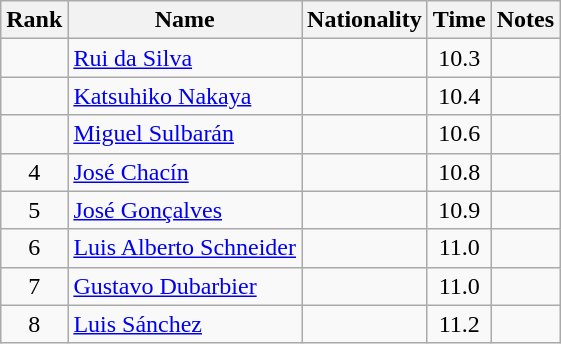<table class="wikitable sortable" style="text-align:center">
<tr>
<th>Rank</th>
<th>Name</th>
<th>Nationality</th>
<th>Time</th>
<th>Notes</th>
</tr>
<tr>
<td></td>
<td align=left><a href='#'>Rui da Silva</a></td>
<td align=left></td>
<td>10.3</td>
<td></td>
</tr>
<tr>
<td></td>
<td align=left><a href='#'>Katsuhiko Nakaya</a></td>
<td align=left></td>
<td>10.4</td>
<td></td>
</tr>
<tr>
<td></td>
<td align=left><a href='#'>Miguel Sulbarán</a></td>
<td align=left></td>
<td>10.6</td>
<td></td>
</tr>
<tr>
<td>4</td>
<td align=left><a href='#'>José Chacín</a></td>
<td align=left></td>
<td>10.8</td>
<td></td>
</tr>
<tr>
<td>5</td>
<td align=left><a href='#'>José Gonçalves</a></td>
<td align=left></td>
<td>10.9</td>
<td></td>
</tr>
<tr>
<td>6</td>
<td align=left><a href='#'>Luis Alberto Schneider</a></td>
<td align=left></td>
<td>11.0</td>
<td></td>
</tr>
<tr>
<td>7</td>
<td align=left><a href='#'>Gustavo Dubarbier</a></td>
<td align=left></td>
<td>11.0</td>
<td></td>
</tr>
<tr>
<td>8</td>
<td align=left><a href='#'>Luis Sánchez</a></td>
<td align=left></td>
<td>11.2</td>
<td></td>
</tr>
</table>
